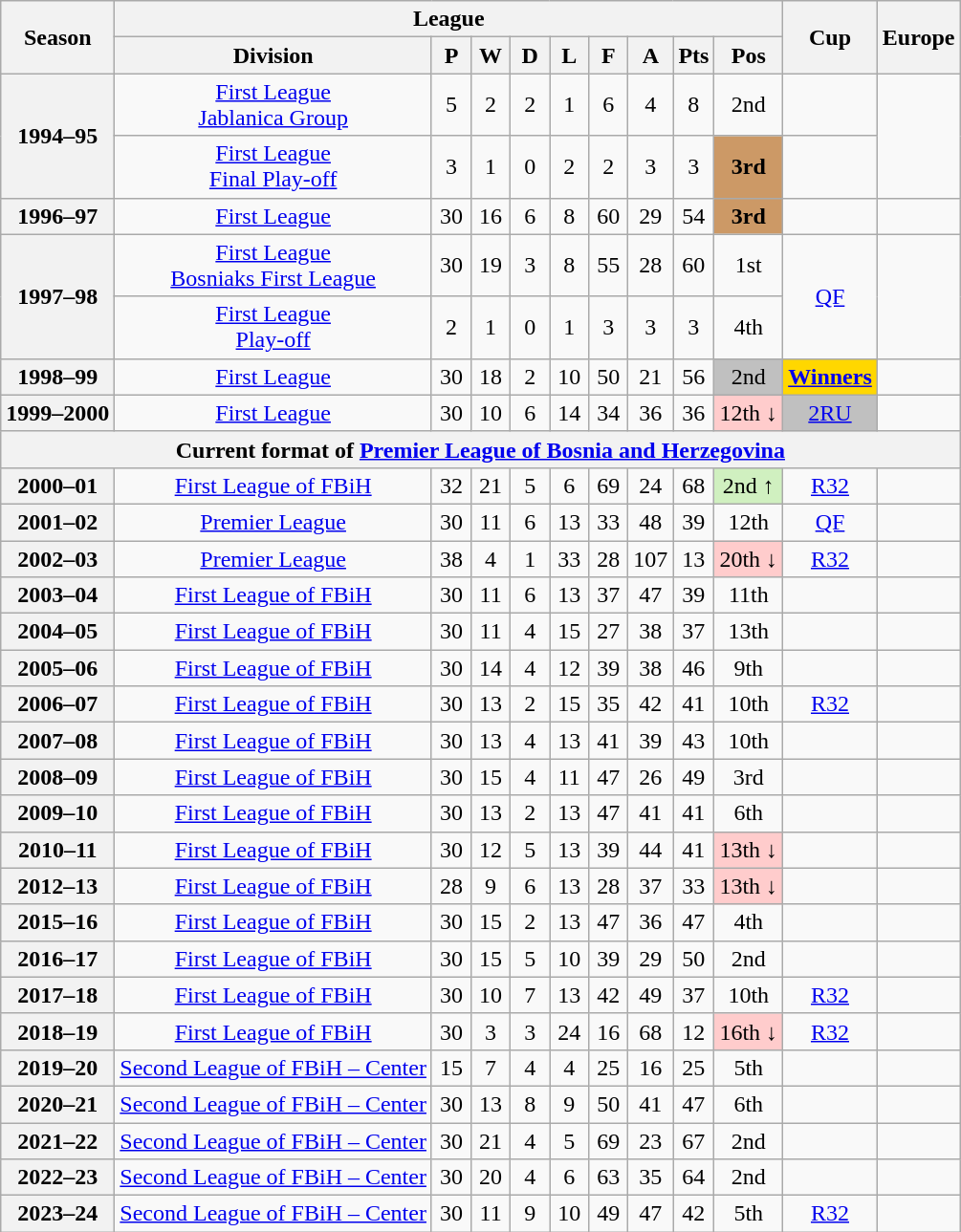<table class="wikitable" style="text-align: center">
<tr>
<th rowspan="2">Season</th>
<th colspan="9">League</th>
<th rowspan="2">Cup</th>
<th rowspan="2">Europe</th>
</tr>
<tr>
<th>Division</th>
<th width="20">P</th>
<th width="20">W</th>
<th width="20">D</th>
<th width="20">L</th>
<th width="20">F</th>
<th width="20">A</th>
<th width="20">Pts</th>
<th>Pos</th>
</tr>
<tr>
<th rowspan=2>1994–95</th>
<td><a href='#'>First League<br>Jablanica Group</a></td>
<td>5</td>
<td>2</td>
<td>2</td>
<td>1</td>
<td>6</td>
<td>4</td>
<td>8</td>
<td>2nd</td>
<td></td>
<td rowspan=2></td>
</tr>
<tr>
<td><a href='#'>First League<br>Final Play-off</a></td>
<td>3</td>
<td>1</td>
<td>0</td>
<td>2</td>
<td>2</td>
<td>3</td>
<td>3</td>
<td bgcolor=#cc9966><strong>3rd</strong></td>
</tr>
<tr>
<th>1996–97</th>
<td><a href='#'>First League</a></td>
<td>30</td>
<td>16</td>
<td>6</td>
<td>8</td>
<td>60</td>
<td>29</td>
<td>54</td>
<td bgcolor=#cc9966><strong>3rd</strong></td>
<td></td>
<td></td>
</tr>
<tr>
<th rowspan=2>1997–98</th>
<td><a href='#'>First League<br>Bosniaks First League</a></td>
<td>30</td>
<td>19</td>
<td>3</td>
<td>8</td>
<td>55</td>
<td>28</td>
<td>60</td>
<td>1st</td>
<td rowspan=2><a href='#'>QF</a></td>
<td rowspan=2></td>
</tr>
<tr>
<td><a href='#'>First League<br>Play-off</a></td>
<td>2</td>
<td>1</td>
<td>0</td>
<td>1</td>
<td>3</td>
<td>3</td>
<td>3</td>
<td>4th</td>
</tr>
<tr>
<th>1998–99</th>
<td><a href='#'>First League</a></td>
<td>30</td>
<td>18</td>
<td>2</td>
<td>10</td>
<td>50</td>
<td>21</td>
<td>56</td>
<td bgcolor=silver>2nd</td>
<td bgcolor=gold><strong><a href='#'>Winners</a></strong></td>
<td></td>
</tr>
<tr>
<th>1999–2000</th>
<td><a href='#'>First League</a></td>
<td>30</td>
<td>10</td>
<td>6</td>
<td>14</td>
<td>34</td>
<td>36</td>
<td>36</td>
<td bgcolor=#FFCCCC>12th ↓</td>
<td bgcolor=silver><a href='#'>2RU</a></td>
<td></td>
</tr>
<tr>
<th colspan="15">Current format of <a href='#'>Premier League of Bosnia and Herzegovina</a></th>
</tr>
<tr>
<th>2000–01</th>
<td><a href='#'>First League of FBiH</a></td>
<td>32</td>
<td>21</td>
<td>5</td>
<td>6</td>
<td>69</td>
<td>24</td>
<td>68</td>
<td bgcolor=#D0F0C0>2nd ↑</td>
<td><a href='#'>R32</a></td>
<td></td>
</tr>
<tr>
<th>2001–02</th>
<td><a href='#'>Premier League</a></td>
<td>30</td>
<td>11</td>
<td>6</td>
<td>13</td>
<td>33</td>
<td>48</td>
<td>39</td>
<td>12th</td>
<td><a href='#'>QF</a></td>
<td></td>
</tr>
<tr>
<th>2002–03</th>
<td><a href='#'>Premier League</a></td>
<td>38</td>
<td>4</td>
<td>1</td>
<td>33</td>
<td>28</td>
<td>107</td>
<td>13</td>
<td bgcolor=#FFCCCC>20th ↓</td>
<td><a href='#'>R32</a></td>
<td></td>
</tr>
<tr>
<th>2003–04</th>
<td><a href='#'>First League of FBiH</a></td>
<td>30</td>
<td>11</td>
<td>6</td>
<td>13</td>
<td>37</td>
<td>47</td>
<td>39</td>
<td>11th</td>
<td></td>
<td></td>
</tr>
<tr>
<th>2004–05</th>
<td><a href='#'>First League of FBiH</a></td>
<td>30</td>
<td>11</td>
<td>4</td>
<td>15</td>
<td>27</td>
<td>38</td>
<td>37</td>
<td>13th</td>
<td></td>
<td></td>
</tr>
<tr>
<th>2005–06</th>
<td><a href='#'>First League of FBiH</a></td>
<td>30</td>
<td>14</td>
<td>4</td>
<td>12</td>
<td>39</td>
<td>38</td>
<td>46</td>
<td>9th</td>
<td></td>
<td></td>
</tr>
<tr>
<th>2006–07</th>
<td><a href='#'>First League of FBiH</a></td>
<td>30</td>
<td>13</td>
<td>2</td>
<td>15</td>
<td>35</td>
<td>42</td>
<td>41</td>
<td>10th</td>
<td><a href='#'>R32</a></td>
<td></td>
</tr>
<tr>
<th>2007–08</th>
<td><a href='#'>First League of FBiH</a></td>
<td>30</td>
<td>13</td>
<td>4</td>
<td>13</td>
<td>41</td>
<td>39</td>
<td>43</td>
<td>10th</td>
<td></td>
<td></td>
</tr>
<tr>
<th>2008–09</th>
<td><a href='#'>First League of FBiH</a></td>
<td>30</td>
<td>15</td>
<td>4</td>
<td>11</td>
<td>47</td>
<td>26</td>
<td>49</td>
<td>3rd</td>
<td></td>
<td></td>
</tr>
<tr>
<th>2009–10</th>
<td><a href='#'>First League of FBiH</a></td>
<td>30</td>
<td>13</td>
<td>2</td>
<td>13</td>
<td>47</td>
<td>41</td>
<td>41</td>
<td>6th</td>
<td></td>
<td></td>
</tr>
<tr>
<th>2010–11</th>
<td><a href='#'>First League of FBiH</a></td>
<td>30</td>
<td>12</td>
<td>5</td>
<td>13</td>
<td>39</td>
<td>44</td>
<td>41</td>
<td bgcolor=#FFCCCC>13th ↓</td>
<td></td>
<td></td>
</tr>
<tr>
<th>2012–13</th>
<td><a href='#'>First League of FBiH</a></td>
<td>28</td>
<td>9</td>
<td>6</td>
<td>13</td>
<td>28</td>
<td>37</td>
<td>33</td>
<td bgcolor=#FFCCCC>13th ↓</td>
<td></td>
<td></td>
</tr>
<tr>
<th>2015–16</th>
<td><a href='#'>First League of FBiH</a></td>
<td>30</td>
<td>15</td>
<td>2</td>
<td>13</td>
<td>47</td>
<td>36</td>
<td>47</td>
<td>4th</td>
<td></td>
<td></td>
</tr>
<tr>
<th>2016–17</th>
<td><a href='#'>First League of FBiH</a></td>
<td>30</td>
<td>15</td>
<td>5</td>
<td>10</td>
<td>39</td>
<td>29</td>
<td>50</td>
<td>2nd</td>
<td></td>
<td></td>
</tr>
<tr>
<th>2017–18</th>
<td><a href='#'>First League of FBiH</a></td>
<td>30</td>
<td>10</td>
<td>7</td>
<td>13</td>
<td>42</td>
<td>49</td>
<td>37</td>
<td>10th</td>
<td><a href='#'>R32</a></td>
<td></td>
</tr>
<tr>
<th>2018–19</th>
<td><a href='#'>First League of FBiH</a></td>
<td>30</td>
<td>3</td>
<td>3</td>
<td>24</td>
<td>16</td>
<td>68</td>
<td>12</td>
<td bgcolor=#FFCCCC>16th ↓</td>
<td><a href='#'>R32</a></td>
<td></td>
</tr>
<tr>
<th>2019–20</th>
<td><a href='#'>Second League of FBiH – Center</a></td>
<td>15</td>
<td>7</td>
<td>4</td>
<td>4</td>
<td>25</td>
<td>16</td>
<td>25</td>
<td>5th</td>
<td></td>
<td></td>
</tr>
<tr>
<th>2020–21</th>
<td><a href='#'>Second League of FBiH – Center</a></td>
<td>30</td>
<td>13</td>
<td>8</td>
<td>9</td>
<td>50</td>
<td>41</td>
<td>47</td>
<td>6th</td>
<td></td>
<td></td>
</tr>
<tr>
<th>2021–22</th>
<td><a href='#'>Second League of FBiH – Center</a></td>
<td>30</td>
<td>21</td>
<td>4</td>
<td>5</td>
<td>69</td>
<td>23</td>
<td>67</td>
<td>2nd</td>
<td></td>
<td></td>
</tr>
<tr>
<th>2022–23</th>
<td><a href='#'>Second League of FBiH – Center</a></td>
<td>30</td>
<td>20</td>
<td>4</td>
<td>6</td>
<td>63</td>
<td>35</td>
<td>64</td>
<td>2nd</td>
<td></td>
<td></td>
</tr>
<tr>
<th>2023–24</th>
<td><a href='#'>Second League of FBiH – Center</a></td>
<td>30</td>
<td>11</td>
<td>9</td>
<td>10</td>
<td>49</td>
<td>47</td>
<td>42</td>
<td>5th</td>
<td><a href='#'>R32</a></td>
<td></td>
</tr>
</table>
